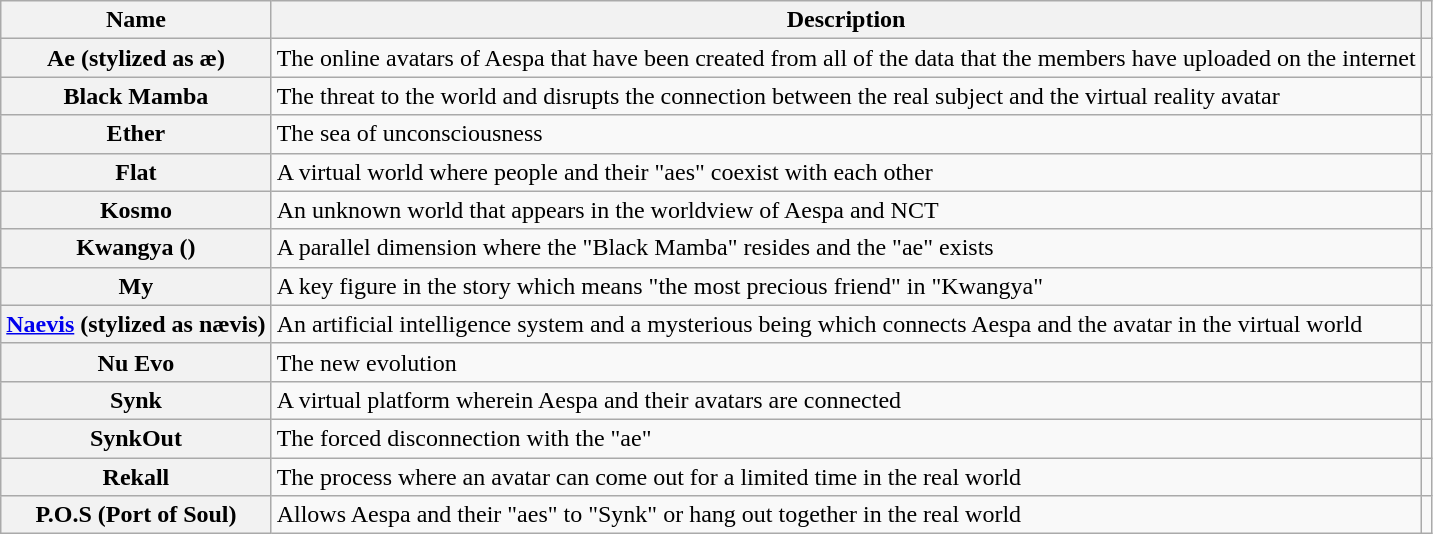<table class="wikitable plainrowheaders">
<tr>
<th>Name</th>
<th>Description</th>
<th></th>
</tr>
<tr>
<th scope="row">Ae (stylized as æ)</th>
<td>The online avatars of Aespa that have been created from all of the data that the members have uploaded on the internet</td>
<td align="center"></td>
</tr>
<tr>
<th scope="row">Black Mamba</th>
<td>The threat to the world and disrupts the connection between the real subject and the virtual reality avatar</td>
<td align="center"></td>
</tr>
<tr>
<th scope="row">Ether</th>
<td>The sea of unconsciousness</td>
<td align="center"></td>
</tr>
<tr>
<th scope="row">Flat</th>
<td>A virtual world where people and their "aes" coexist with each other</td>
<td align="center"></td>
</tr>
<tr>
<th scope="row">Kosmo</th>
<td>An unknown world that appears in the worldview of Aespa and NCT</td>
<td align="center"></td>
</tr>
<tr>
<th scope="row">Kwangya ()</th>
<td>A parallel dimension where the "Black Mamba" resides and the "ae" exists</td>
<td align="center"></td>
</tr>
<tr>
<th scope="row">My</th>
<td>A key figure in the story which means "the most precious friend" in "Kwangya"</td>
<td align="center"></td>
</tr>
<tr>
<th scope="row"><a href='#'>Naevis</a> (stylized as nævis)</th>
<td>An artificial intelligence system and a mysterious being which connects Aespa and the avatar in the virtual world</td>
<td align="center"></td>
</tr>
<tr>
<th scope="row">Nu Evo</th>
<td>The new evolution</td>
<td align="center"></td>
</tr>
<tr>
<th scope="row">Synk</th>
<td>A virtual platform wherein Aespa and their avatars are connected</td>
<td align="center"></td>
</tr>
<tr>
<th scope="row">SynkOut</th>
<td>The forced disconnection with the "ae"</td>
<td align="center"></td>
</tr>
<tr>
<th scope="row">Rekall</th>
<td>The process where an avatar can come out for a limited time in the real world</td>
<td align="center"></td>
</tr>
<tr>
<th scope="row">P.O.S (Port of Soul)</th>
<td>Allows Aespa and their "aes" to "Synk" or hang out together in the real world</td>
<td align="center"></td>
</tr>
</table>
